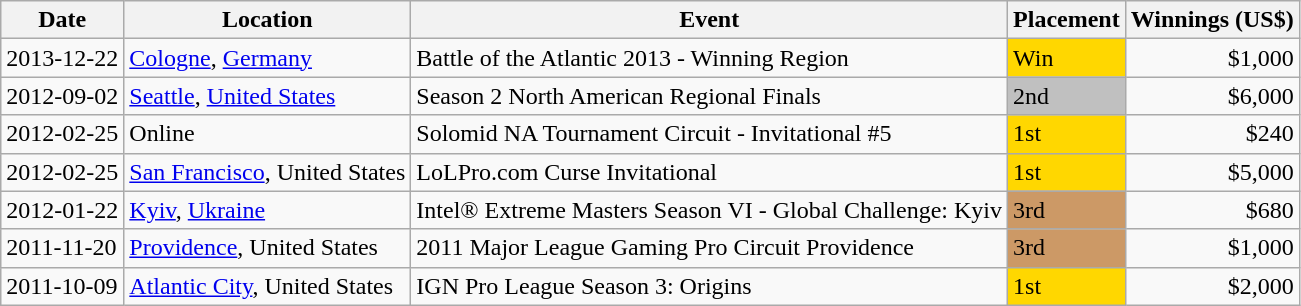<table class="wikitable sortable">
<tr>
<th>Date</th>
<th>Location</th>
<th>Event</th>
<th>Placement</th>
<th>Winnings (US$)</th>
</tr>
<tr>
<td>2013-12-22</td>
<td><a href='#'>Cologne</a>, <a href='#'>Germany</a></td>
<td>Battle of the Atlantic 2013 - Winning Region</td>
<td bgcolor="gold">Win</td>
<td style="text-align:right;">$1,000</td>
</tr>
<tr>
<td>2012-09-02</td>
<td><a href='#'>Seattle</a>, <a href='#'>United States</a></td>
<td>Season 2 North American Regional Finals</td>
<td bgcolor="silver">2nd</td>
<td style="text-align:right;">$6,000</td>
</tr>
<tr>
<td>2012-02-25</td>
<td>Online</td>
<td>Solomid NA Tournament Circuit - Invitational #5</td>
<td bgcolor="gold">1st</td>
<td style="text-align:right;">$240</td>
</tr>
<tr>
<td>2012-02-25</td>
<td><a href='#'>San Francisco</a>, United States</td>
<td>LoLPro.com Curse Invitational</td>
<td bgcolor="gold">1st</td>
<td style="text-align:right;">$5,000</td>
</tr>
<tr>
<td>2012-01-22</td>
<td><a href='#'>Kyiv</a>, <a href='#'>Ukraine</a></td>
<td>Intel® Extreme Masters Season VI - Global Challenge: Kyiv</td>
<td bgcolor="#CC9966">3rd</td>
<td style="text-align:right;">$680</td>
</tr>
<tr>
<td>2011-11-20</td>
<td><a href='#'>Providence</a>, United States</td>
<td>2011 Major League Gaming Pro Circuit Providence</td>
<td bgcolor="#CC9966">3rd</td>
<td style="text-align:right;">$1,000</td>
</tr>
<tr>
<td>2011-10-09</td>
<td><a href='#'>Atlantic City</a>, United States</td>
<td>IGN Pro League Season 3: Origins</td>
<td bgcolor="gold">1st</td>
<td style="text-align:right;">$2,000</td>
</tr>
</table>
